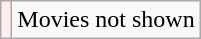<table class="wikitable">
<tr>
<td style="background:#FFF0F0;"></td>
<td>Movies not shown</td>
</tr>
</table>
